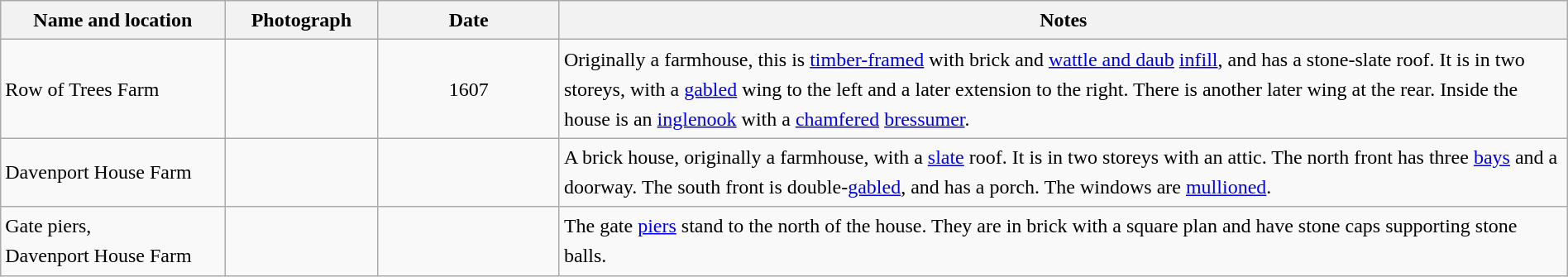<table class="wikitable sortable plainrowheaders" style="width:100%;border:0px;text-align:left;line-height:150%;">
<tr>
<th scope="col"  style="width:150px">Name and location</th>
<th scope="col"  style="width:100px" class="unsortable">Photograph</th>
<th scope="col"  style="width:120px">Date</th>
<th scope="col"  style="width:700px" class="unsortable">Notes</th>
</tr>
<tr>
<td>Row of Trees Farm<br><small></small></td>
<td></td>
<td align="center">1607</td>
<td>Originally a farmhouse, this is <a href='#'>timber-framed</a> with brick and <a href='#'>wattle and daub</a> <a href='#'>infill</a>, and has a stone-slate roof.  It is in two storeys, with a <a href='#'>gabled</a> wing to the left and a later extension to the right.  There is another later wing at the rear.  Inside the house is an <a href='#'>inglenook</a> with a <a href='#'>chamfered</a> <a href='#'>bressumer</a>.</td>
</tr>
<tr>
<td>Davenport House Farm<br><small></small></td>
<td></td>
<td align="center"></td>
<td>A brick house, originally a farmhouse, with a <a href='#'>slate</a> roof.  It is in two storeys with an attic.  The north front has three <a href='#'>bays</a> and a doorway.  The south front is double-<a href='#'>gabled</a>, and has a porch.  The windows are <a href='#'>mullioned</a>.</td>
</tr>
<tr>
<td>Gate piers,<br>Davenport House Farm<br><small></small></td>
<td></td>
<td align="center"></td>
<td>The gate <a href='#'>piers</a> stand to the north of the house.  They are in brick with a square plan and have stone caps supporting stone balls.</td>
</tr>
<tr>
</tr>
</table>
